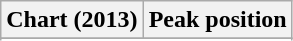<table class="wikitable sortable" border="1">
<tr>
<th>Chart (2013)</th>
<th>Peak position</th>
</tr>
<tr>
</tr>
<tr>
</tr>
</table>
